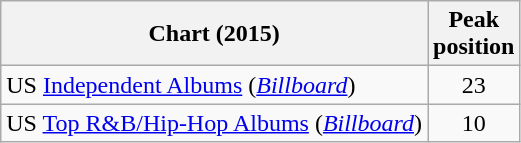<table Class = "wikitable sortable">
<tr>
<th>Chart (2015)</th>
<th>Peak<br>position</th>
</tr>
<tr>
<td>US <a href='#'>Independent Albums</a> (<em><a href='#'>Billboard</a></em>)</td>
<td align=center>23</td>
</tr>
<tr>
<td>US <a href='#'>Top R&B/Hip-Hop Albums</a> (<em><a href='#'>Billboard</a></em>)</td>
<td align=center>10</td>
</tr>
</table>
